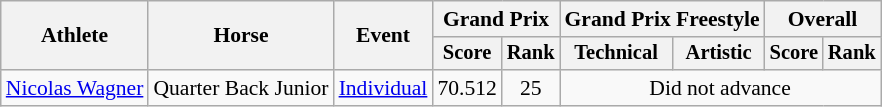<table class=wikitable style=font-size:90%;>
<tr>
<th rowspan="2">Athlete</th>
<th rowspan="2">Horse</th>
<th rowspan="2">Event</th>
<th colspan="2">Grand Prix</th>
<th colspan="2">Grand Prix Freestyle</th>
<th colspan="2">Overall</th>
</tr>
<tr style="font-size:95%">
<th>Score</th>
<th>Rank</th>
<th>Technical</th>
<th>Artistic</th>
<th>Score</th>
<th>Rank</th>
</tr>
<tr align=center>
<td align=left><a href='#'>Nicolas Wagner</a></td>
<td align=left>Quarter Back Junior</td>
<td align=left><a href='#'>Individual</a></td>
<td>70.512</td>
<td>25</td>
<td colspan=4>Did not advance</td>
</tr>
</table>
